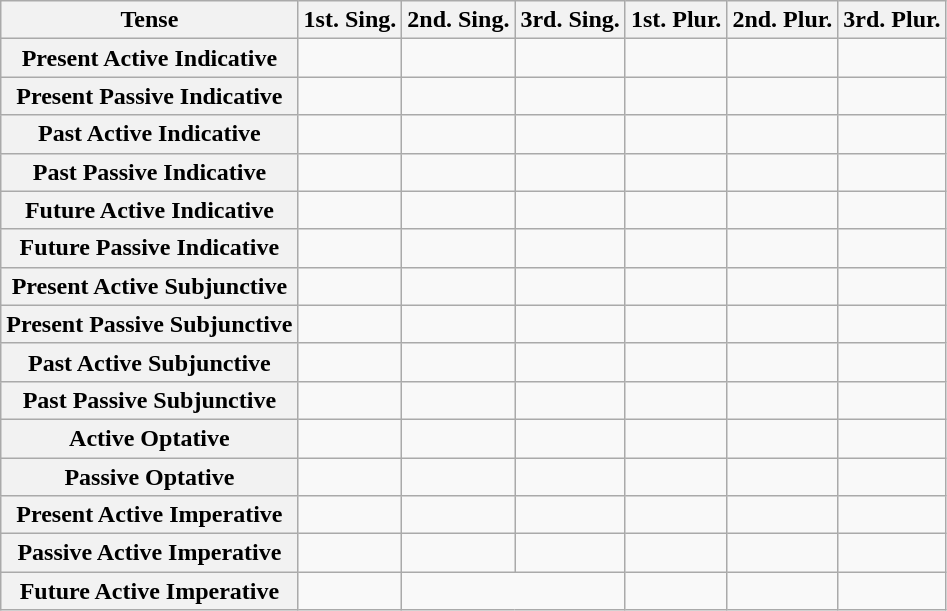<table class="wikitable">
<tr>
<th>Tense</th>
<th>1st. Sing.</th>
<th>2nd. Sing.</th>
<th>3rd. Sing.</th>
<th>1st. Plur.</th>
<th>2nd. Plur.</th>
<th>3rd. Plur.</th>
</tr>
<tr>
<th>Present Active Indicative</th>
<td></td>
<td></td>
<td></td>
<td></td>
<td></td>
<td></td>
</tr>
<tr>
<th>Present Passive Indicative</th>
<td></td>
<td></td>
<td></td>
<td></td>
<td></td>
<td></td>
</tr>
<tr>
<th>Past Active Indicative</th>
<td></td>
<td></td>
<td></td>
<td></td>
<td></td>
<td></td>
</tr>
<tr>
<th>Past Passive Indicative</th>
<td></td>
<td></td>
<td></td>
<td></td>
<td></td>
<td></td>
</tr>
<tr>
<th>Future Active Indicative</th>
<td></td>
<td></td>
<td></td>
<td></td>
<td></td>
<td></td>
</tr>
<tr>
<th>Future Passive Indicative</th>
<td></td>
<td></td>
<td></td>
<td></td>
<td></td>
<td></td>
</tr>
<tr>
<th>Present Active Subjunctive</th>
<td></td>
<td></td>
<td></td>
<td></td>
<td></td>
<td></td>
</tr>
<tr>
<th>Present Passive Subjunctive</th>
<td></td>
<td></td>
<td></td>
<td></td>
<td></td>
<td></td>
</tr>
<tr>
<th>Past Active Subjunctive</th>
<td></td>
<td></td>
<td></td>
<td></td>
<td></td>
<td></td>
</tr>
<tr>
<th>Past Passive Subjunctive</th>
<td></td>
<td></td>
<td></td>
<td></td>
<td></td>
<td></td>
</tr>
<tr>
<th>Active Optative</th>
<td></td>
<td></td>
<td></td>
<td></td>
<td></td>
<td></td>
</tr>
<tr>
<th>Passive Optative</th>
<td></td>
<td></td>
<td></td>
<td></td>
<td></td>
<td></td>
</tr>
<tr>
<th>Present Active Imperative</th>
<td></td>
<td></td>
<td></td>
<td></td>
<td></td>
<td></td>
</tr>
<tr>
<th>Passive Active Imperative</th>
<td></td>
<td></td>
<td></td>
<td></td>
<td></td>
<td></td>
</tr>
<tr>
<th>Future Active Imperative</th>
<td></td>
<td colspan=2></td>
<td></td>
<td></td>
<td></td>
</tr>
</table>
